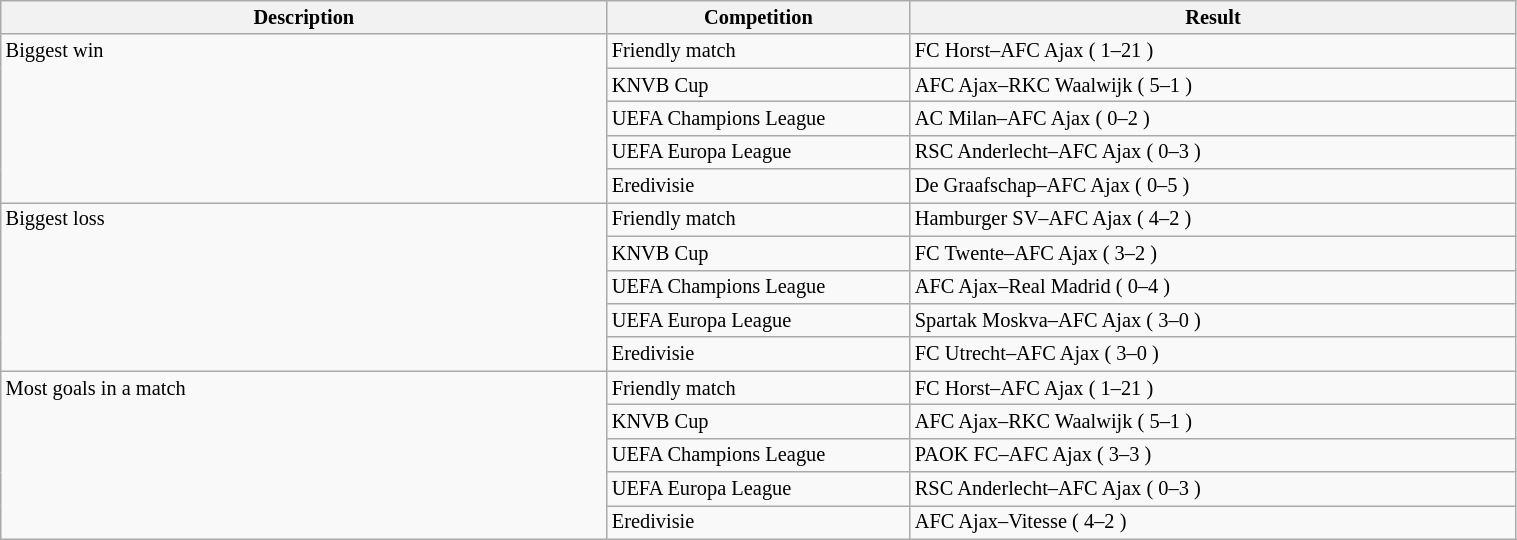<table class="wikitable" style="width:80%; font-size:85%;">
<tr valign=top>
<th width=40% align=center>Description</th>
<th width=20% align=center>Competition</th>
<th width=40% align=center>Result</th>
</tr>
<tr valign=top>
<td rowspan=5>Biggest win</td>
<td>  Friendly match</td>
<td>FC Horst–AFC Ajax ( 1–21 )</td>
</tr>
<tr>
<td>  KNVB Cup</td>
<td>AFC Ajax–RKC Waalwijk ( 5–1 )</td>
</tr>
<tr>
<td> UEFA Champions League</td>
<td>AC Milan–AFC Ajax ( 0–2 )</td>
</tr>
<tr>
<td> UEFA Europa League</td>
<td>RSC Anderlecht–AFC Ajax ( 0–3 )</td>
</tr>
<tr>
<td> Eredivisie</td>
<td>De Graafschap–AFC Ajax ( 0–5 )</td>
</tr>
<tr valign=top>
<td rowspan=5>Biggest loss</td>
<td> Friendly match</td>
<td>Hamburger SV–AFC Ajax ( 4–2 )</td>
</tr>
<tr>
<td> KNVB Cup</td>
<td>FC Twente–AFC Ajax ( 3–2 )</td>
</tr>
<tr>
<td> UEFA Champions League</td>
<td>AFC Ajax–Real Madrid ( 0–4 )</td>
</tr>
<tr>
<td> UEFA Europa League</td>
<td>Spartak Moskva–AFC Ajax ( 3–0 )</td>
</tr>
<tr>
<td> Eredivisie</td>
<td>FC Utrecht–AFC Ajax ( 3–0 )</td>
</tr>
<tr valign=top>
<td rowspan=6>Most goals in a match</td>
<td> Friendly match</td>
<td>FC Horst–AFC Ajax ( 1–21 )</td>
</tr>
<tr>
<td> KNVB Cup</td>
<td>AFC Ajax–RKC Waalwijk ( 5–1 )</td>
</tr>
<tr>
<td> UEFA Champions League</td>
<td>PAOK FC–AFC Ajax ( 3–3 )</td>
</tr>
<tr>
<td> UEFA Europa League</td>
<td>RSC Anderlecht–AFC Ajax ( 0–3 )</td>
</tr>
<tr>
<td> Eredivisie</td>
<td>AFC Ajax–Vitesse ( 4–2 )</td>
</tr>
</table>
